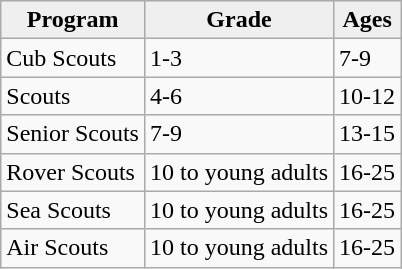<table class="wikitable">
<tr>
<th style="background:#efefef;">Program</th>
<th style="background:#efefef;">Grade</th>
<th style="background:#efefef;">Ages</th>
</tr>
<tr>
<td>Cub Scouts</td>
<td>1-3</td>
<td>7-9</td>
</tr>
<tr>
<td>Scouts</td>
<td>4-6</td>
<td>10-12</td>
</tr>
<tr>
<td>Senior Scouts</td>
<td>7-9</td>
<td>13-15</td>
</tr>
<tr>
<td>Rover Scouts</td>
<td>10 to young adults</td>
<td>16-25</td>
</tr>
<tr>
<td>Sea Scouts</td>
<td>10 to young adults</td>
<td>16-25</td>
</tr>
<tr>
<td>Air Scouts</td>
<td>10 to young adults</td>
<td>16-25</td>
</tr>
</table>
